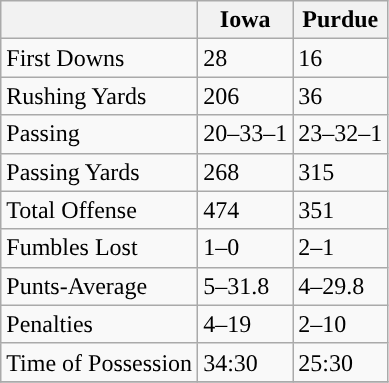<table class="wikitable">
<tr>
<th></th>
<th>Iowa</th>
<th>Purdue</th>
</tr>
<tr>
<td>First Downs</td>
<td>28</td>
<td>16</td>
</tr>
<tr>
<td>Rushing Yards</td>
<td>206</td>
<td>36</td>
</tr>
<tr>
<td>Passing</td>
<td>20–33–1</td>
<td>23–32–1</td>
</tr>
<tr>
<td>Passing Yards</td>
<td>268</td>
<td>315</td>
</tr>
<tr>
<td>Total Offense</td>
<td>474</td>
<td>351</td>
</tr>
<tr>
<td>Fumbles Lost</td>
<td>1–0</td>
<td>2–1</td>
</tr>
<tr>
<td>Punts-Average</td>
<td>5–31.8</td>
<td>4–29.8</td>
</tr>
<tr>
<td>Penalties</td>
<td>4–19</td>
<td>2–10</td>
</tr>
<tr>
<td>Time of Possession</td>
<td>34:30</td>
<td>25:30</td>
</tr>
<tr>
</tr>
</table>
